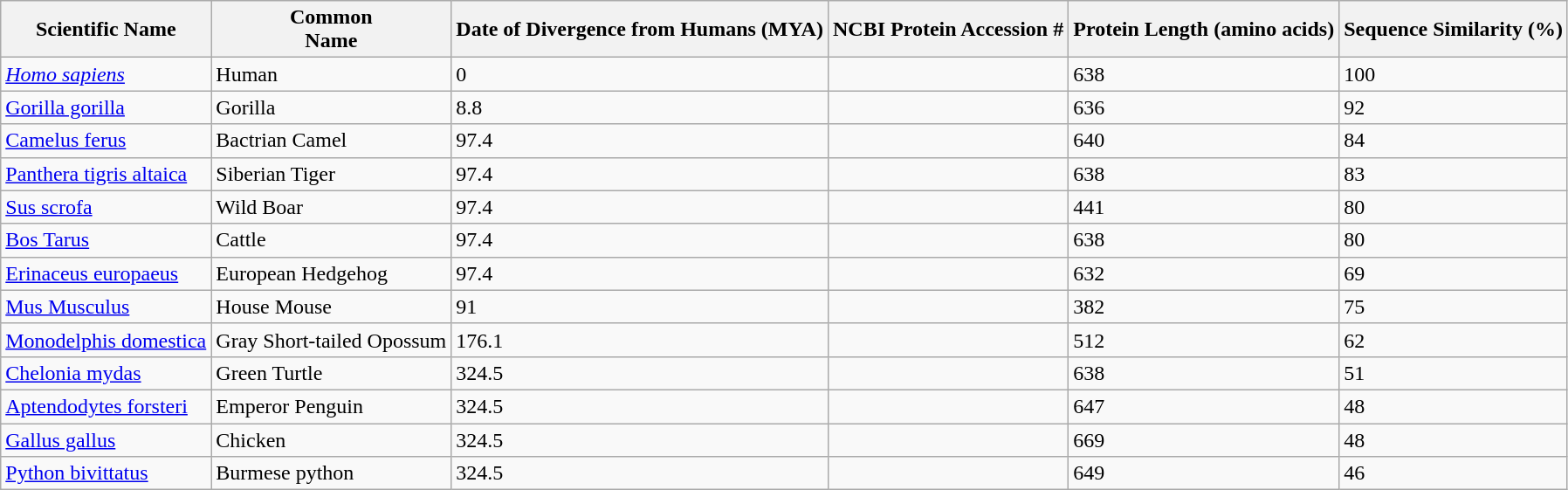<table class="wikitable">
<tr>
<th><strong>Scientific</strong> Name</th>
<th>Common<br>Name</th>
<th>Date of Divergence from Humans (MYA)</th>
<th>NCBI Protein Accession #</th>
<th>Protein Length (amino acids)</th>
<th>Sequence Similarity (%)</th>
</tr>
<tr>
<td><em><a href='#'>Homo sapiens</a></em></td>
<td>Human</td>
<td>0</td>
<td></td>
<td>638</td>
<td>100</td>
</tr>
<tr>
<td><a href='#'>Gorilla gorilla</a></td>
<td>Gorilla</td>
<td>8.8</td>
<td></td>
<td>636</td>
<td>92</td>
</tr>
<tr>
<td><a href='#'>Camelus ferus</a></td>
<td>Bactrian Camel</td>
<td>97.4</td>
<td></td>
<td>640</td>
<td>84</td>
</tr>
<tr>
<td><a href='#'>Panthera tigris altaica</a></td>
<td>Siberian Tiger</td>
<td>97.4</td>
<td></td>
<td>638</td>
<td>83</td>
</tr>
<tr>
<td><a href='#'>Sus scrofa</a></td>
<td>Wild Boar</td>
<td>97.4</td>
<td></td>
<td>441</td>
<td>80</td>
</tr>
<tr>
<td><a href='#'>Bos Tarus</a></td>
<td>Cattle</td>
<td>97.4</td>
<td></td>
<td>638</td>
<td>80</td>
</tr>
<tr>
<td><a href='#'>Erinaceus europaeus</a></td>
<td>European Hedgehog</td>
<td>97.4</td>
<td></td>
<td>632</td>
<td>69</td>
</tr>
<tr>
<td><a href='#'>Mus Musculus</a></td>
<td>House Mouse</td>
<td>91</td>
<td></td>
<td>382</td>
<td>75</td>
</tr>
<tr>
<td><a href='#'>Monodelphis domestica</a></td>
<td>Gray Short-tailed Opossum</td>
<td>176.1</td>
<td></td>
<td>512</td>
<td>62</td>
</tr>
<tr>
<td><a href='#'>Chelonia mydas</a></td>
<td>Green Turtle</td>
<td>324.5</td>
<td></td>
<td>638</td>
<td>51</td>
</tr>
<tr>
<td><a href='#'>Aptendodytes forsteri</a></td>
<td>Emperor Penguin</td>
<td>324.5</td>
<td></td>
<td>647</td>
<td>48</td>
</tr>
<tr>
<td><a href='#'>Gallus gallus</a></td>
<td>Chicken</td>
<td>324.5</td>
<td></td>
<td>669</td>
<td>48</td>
</tr>
<tr>
<td><a href='#'>Python bivittatus</a></td>
<td>Burmese python</td>
<td>324.5</td>
<td></td>
<td>649</td>
<td>46</td>
</tr>
</table>
